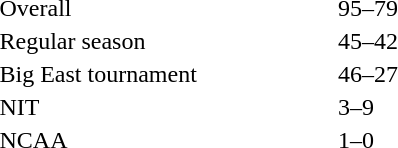<table style="border:'1' 'solid' 'gray' " width="300">
<tr>
</tr>
<tr>
<td>Overall</td>
<td>95–79</td>
</tr>
<tr>
<td>Regular season</td>
<td>45–42</td>
</tr>
<tr>
<td>Big East tournament</td>
<td>46–27</td>
</tr>
<tr>
<td>NIT</td>
<td>3–9</td>
</tr>
<tr>
<td>NCAA</td>
<td>1–0</td>
</tr>
</table>
